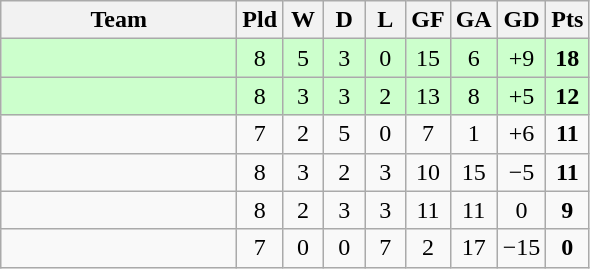<table class="wikitable" style="text-align:center;">
<tr>
<th width=150>Team</th>
<th width=20>Pld</th>
<th width=20>W</th>
<th width=20>D</th>
<th width=20>L</th>
<th width=20>GF</th>
<th width=20>GA</th>
<th width=20>GD</th>
<th width=20>Pts</th>
</tr>
<tr bgcolor="#ccffcc">
<td align="left"></td>
<td>8</td>
<td>5</td>
<td>3</td>
<td>0</td>
<td>15</td>
<td>6</td>
<td>+9</td>
<td><strong>18</strong></td>
</tr>
<tr bgcolor="#ccffcc">
<td align="left"></td>
<td>8</td>
<td>3</td>
<td>3</td>
<td>2</td>
<td>13</td>
<td>8</td>
<td>+5</td>
<td><strong>12</strong></td>
</tr>
<tr>
<td align="left"></td>
<td>7</td>
<td>2</td>
<td>5</td>
<td>0</td>
<td>7</td>
<td>1</td>
<td>+6</td>
<td><strong>11</strong></td>
</tr>
<tr>
<td align="left"></td>
<td>8</td>
<td>3</td>
<td>2</td>
<td>3</td>
<td>10</td>
<td>15</td>
<td>−5</td>
<td><strong>11</strong></td>
</tr>
<tr>
<td align="left"></td>
<td>8</td>
<td>2</td>
<td>3</td>
<td>3</td>
<td>11</td>
<td>11</td>
<td>0</td>
<td><strong>9</strong></td>
</tr>
<tr>
<td align="left"></td>
<td>7</td>
<td>0</td>
<td>0</td>
<td>7</td>
<td>2</td>
<td>17</td>
<td>−15</td>
<td><strong>0</strong></td>
</tr>
</table>
